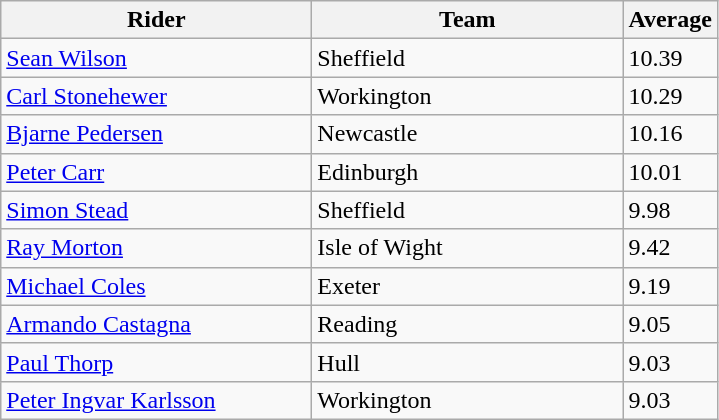<table class="wikitable" style="font-size: 100%">
<tr>
<th width=200>Rider</th>
<th width=200>Team</th>
<th width=40>Average</th>
</tr>
<tr>
<td align="left"> <a href='#'>Sean Wilson</a></td>
<td>Sheffield</td>
<td>10.39</td>
</tr>
<tr>
<td align="left"> <a href='#'>Carl Stonehewer</a></td>
<td>Workington</td>
<td>10.29</td>
</tr>
<tr>
<td align="left"> <a href='#'>Bjarne Pedersen</a></td>
<td>Newcastle</td>
<td>10.16</td>
</tr>
<tr>
<td align="left"> <a href='#'>Peter Carr</a></td>
<td>Edinburgh</td>
<td>10.01</td>
</tr>
<tr>
<td align="left"> <a href='#'>Simon Stead</a></td>
<td>Sheffield</td>
<td>9.98</td>
</tr>
<tr>
<td align="left"> <a href='#'>Ray Morton</a></td>
<td>Isle of Wight</td>
<td>9.42</td>
</tr>
<tr>
<td align="left"> <a href='#'>Michael Coles</a></td>
<td>Exeter</td>
<td>9.19</td>
</tr>
<tr>
<td align="left"> <a href='#'>Armando Castagna</a></td>
<td>Reading</td>
<td>9.05</td>
</tr>
<tr>
<td align="left"> <a href='#'>Paul Thorp</a></td>
<td>Hull</td>
<td>9.03</td>
</tr>
<tr>
<td align="left"> <a href='#'>Peter Ingvar Karlsson</a></td>
<td>Workington</td>
<td>9.03</td>
</tr>
</table>
